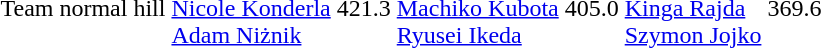<table>
<tr>
<td>Team normal hill<br></td>
<td><br><a href='#'>Nicole Konderla</a><br><a href='#'>Adam Niżnik</a></td>
<td>421.3</td>
<td><br><a href='#'>Machiko Kubota</a><br><a href='#'>Ryusei Ikeda</a></td>
<td>405.0</td>
<td><br><a href='#'>Kinga Rajda</a><br><a href='#'>Szymon Jojko</a></td>
<td>369.6</td>
</tr>
</table>
